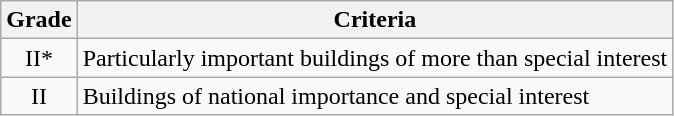<table class="wikitable">
<tr>
<th>Grade</th>
<th>Criteria</th>
</tr>
<tr>
<td align="center" >II*</td>
<td>Particularly important buildings of more than special interest</td>
</tr>
<tr>
<td align="center" >II</td>
<td>Buildings of national importance and special interest</td>
</tr>
</table>
